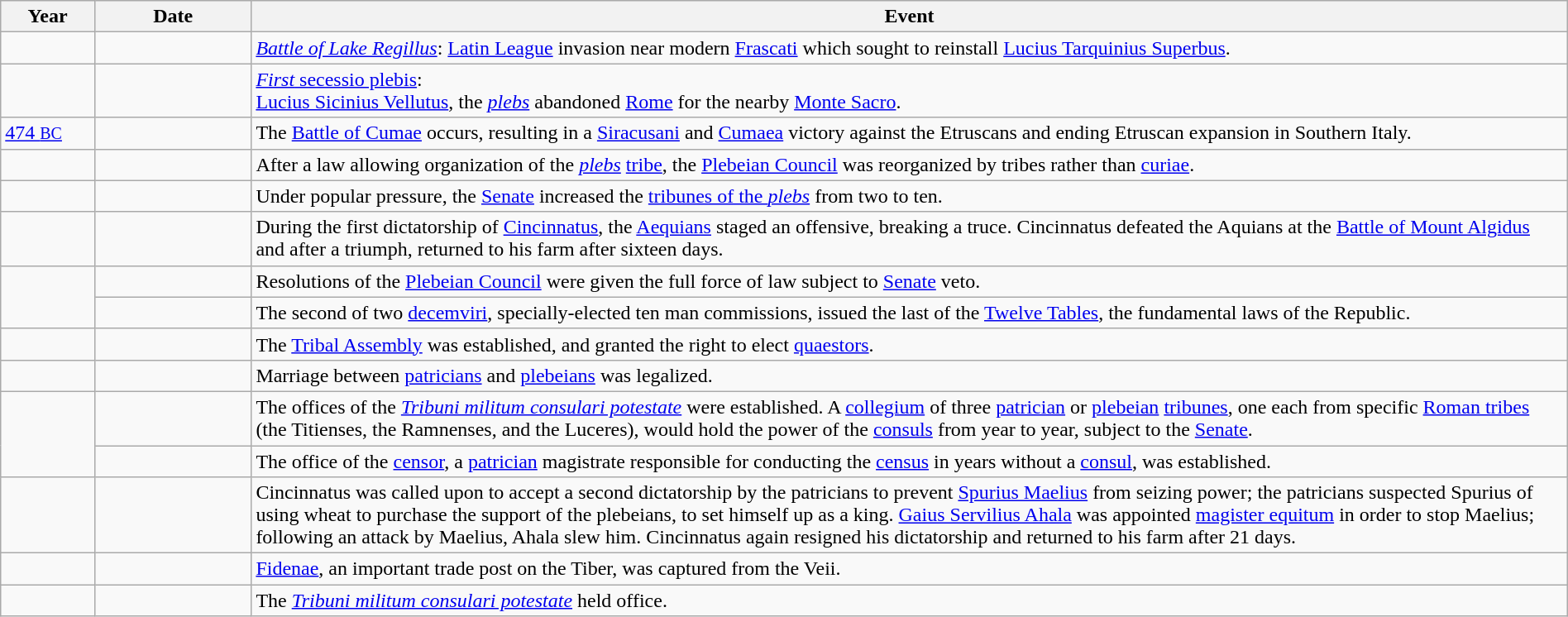<table class="wikitable" width="100%">
<tr>
<th style="width:6%">Year</th>
<th style="width:10%">Date</th>
<th>Event</th>
</tr>
<tr>
<td></td>
<td></td>
<td><em><a href='#'>Battle of Lake Regillus</a></em>: <a href='#'>Latin League</a> invasion near modern <a href='#'>Frascati</a> which sought to reinstall <a href='#'>Lucius Tarquinius Superbus</a>.</td>
</tr>
<tr>
<td></td>
<td></td>
<td><a href='#'><em>First</em> secessio plebis</a>:<br><a href='#'>Lucius Sicinius Vellutus</a>, the <em><a href='#'>plebs</a></em> abandoned <a href='#'>Rome</a> for the nearby <a href='#'>Monte Sacro</a>.</td>
</tr>
<tr>
<td><a href='#'>474 <small>BC</small></a></td>
<td></td>
<td>The <a href='#'>Battle of Cumae</a> occurs, resulting in a <a href='#'>Siracusani</a> and <a href='#'>Cumaea</a> victory against the Etruscans and ending Etruscan expansion in Southern Italy.</td>
</tr>
<tr>
<td></td>
<td></td>
<td>After a law allowing organization of the <em><a href='#'>plebs</a></em> <a href='#'>tribe</a>, the <a href='#'>Plebeian Council</a> was reorganized by tribes rather than <a href='#'>curiae</a>.</td>
</tr>
<tr>
<td></td>
<td></td>
<td>Under popular pressure, the <a href='#'>Senate</a> increased the <a href='#'>tribunes of the <em>plebs</em></a> from two to ten.</td>
</tr>
<tr>
<td></td>
<td></td>
<td>During the first dictatorship of <a href='#'>Cincinnatus</a>, the <a href='#'>Aequians</a> staged an offensive, breaking a truce. Cincinnatus defeated the Aquians at the <a href='#'>Battle of Mount Algidus</a> and after a triumph, returned to his farm after sixteen days.</td>
</tr>
<tr>
<td rowspan="2" valign="top"></td>
<td></td>
<td>Resolutions of the <a href='#'>Plebeian Council</a> were given the full force of law subject to <a href='#'>Senate</a> veto.</td>
</tr>
<tr>
<td></td>
<td>The second of two <a href='#'>decemviri</a>, specially-elected ten man commissions, issued the last of the <a href='#'>Twelve Tables</a>, the fundamental laws of the Republic.</td>
</tr>
<tr>
<td></td>
<td></td>
<td>The <a href='#'>Tribal Assembly</a> was established, and granted the right to elect <a href='#'>quaestors</a>.</td>
</tr>
<tr>
<td></td>
<td></td>
<td>Marriage between <a href='#'>patricians</a> and <a href='#'>plebeians</a> was legalized.</td>
</tr>
<tr>
<td rowspan="2" valign="top"></td>
<td></td>
<td>The offices of the <em><a href='#'>Tribuni militum consulari potestate</a></em> were established.  A <a href='#'>collegium</a> of three <a href='#'>patrician</a> or <a href='#'>plebeian</a> <a href='#'>tribunes</a>, one each from specific <a href='#'>Roman tribes</a> (the Titienses, the Ramnenses, and the Luceres), would hold the power of the <a href='#'>consuls</a> from year to year, subject to the <a href='#'>Senate</a>.</td>
</tr>
<tr>
<td></td>
<td>The office of the <a href='#'>censor</a>, a <a href='#'>patrician</a> magistrate responsible for conducting the <a href='#'>census</a> in years without a <a href='#'>consul</a>, was established.</td>
</tr>
<tr>
<td></td>
<td></td>
<td>Cincinnatus was called upon to accept a second dictatorship by the patricians to prevent <a href='#'>Spurius Maelius</a> from seizing power; the patricians suspected Spurius of using wheat to purchase the support of the plebeians, to set himself up as a king. <a href='#'>Gaius Servilius Ahala</a> was appointed <a href='#'>magister equitum</a> in order to stop Maelius; following an attack by Maelius, Ahala slew him. Cincinnatus again resigned his dictatorship and returned to his farm after 21 days.</td>
</tr>
<tr>
<td></td>
<td></td>
<td><a href='#'>Fidenae</a>, an important trade post on the Tiber, was captured from the Veii.</td>
</tr>
<tr>
<td></td>
<td></td>
<td>The <em><a href='#'>Tribuni militum consulari potestate</a></em> held office.</td>
</tr>
</table>
